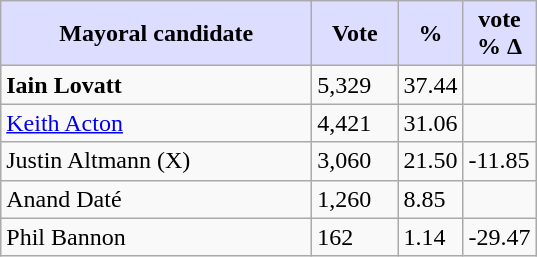<table class="wikitable">
<tr>
<th style="background:#ddf; width:200px;">Mayoral candidate</th>
<th style="background:#ddf; width:50px;">Vote</th>
<th style="background:#ddf; width:30px;">%</th>
<th style="background:#ddf; width:30px;">vote % Δ</th>
</tr>
<tr>
<td><strong>Iain Lovatt</strong></td>
<td>5,329</td>
<td>37.44</td>
<td></td>
</tr>
<tr>
<td><a href='#'>Keith Acton</a></td>
<td>4,421</td>
<td>31.06</td>
<td></td>
</tr>
<tr>
<td>Justin Altmann (X)</td>
<td>3,060</td>
<td>21.50</td>
<td>-11.85</td>
</tr>
<tr>
<td>Anand Daté</td>
<td>1,260</td>
<td>8.85</td>
</tr>
<tr>
<td>Phil Bannon</td>
<td>162</td>
<td>1.14</td>
<td>-29.47</td>
</tr>
</table>
